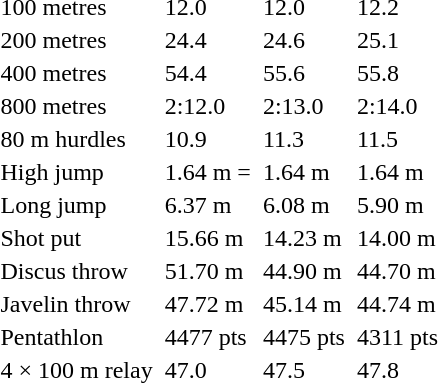<table>
<tr>
<td>100 metres</td>
<td></td>
<td>12.0</td>
<td></td>
<td>12.0</td>
<td></td>
<td>12.2</td>
</tr>
<tr>
<td>200 metres</td>
<td></td>
<td>24.4 </td>
<td></td>
<td>24.6</td>
<td></td>
<td>25.1</td>
</tr>
<tr>
<td>400 metres</td>
<td></td>
<td>54.4 </td>
<td></td>
<td>55.6</td>
<td></td>
<td>55.8</td>
</tr>
<tr>
<td>800 metres</td>
<td></td>
<td>2:12.0 </td>
<td></td>
<td>2:13.0</td>
<td></td>
<td>2:14.0</td>
</tr>
<tr>
<td>80 m hurdles</td>
<td></td>
<td>10.9 </td>
<td></td>
<td>11.3</td>
<td></td>
<td>11.5</td>
</tr>
<tr>
<td>High jump</td>
<td></td>
<td>1.64 m =</td>
<td></td>
<td>1.64 m</td>
<td></td>
<td>1.64 m</td>
</tr>
<tr>
<td>Long jump</td>
<td></td>
<td>6.37 m </td>
<td></td>
<td>6.08 m</td>
<td></td>
<td>5.90 m</td>
</tr>
<tr>
<td>Shot put</td>
<td></td>
<td>15.66 m </td>
<td></td>
<td>14.23 m</td>
<td></td>
<td>14.00 m</td>
</tr>
<tr>
<td>Discus throw</td>
<td></td>
<td>51.70 m </td>
<td></td>
<td>44.90 m</td>
<td></td>
<td>44.70 m</td>
</tr>
<tr>
<td>Javelin throw</td>
<td></td>
<td>47.72 m</td>
<td></td>
<td>45.14 m</td>
<td></td>
<td>44.74 m</td>
</tr>
<tr>
<td>Pentathlon</td>
<td></td>
<td>4477 pts</td>
<td></td>
<td>4475 pts</td>
<td></td>
<td>4311 pts</td>
</tr>
<tr>
<td>4 × 100 m relay</td>
<td></td>
<td>47.0 </td>
<td></td>
<td>47.5</td>
<td></td>
<td>47.8</td>
</tr>
</table>
